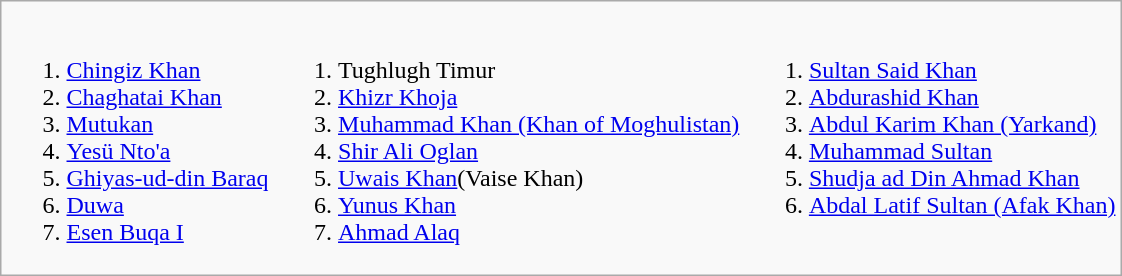<table class="wikitable" style="margin:1em auto 1em auto; page-break-inside:avoid">
<tr valign="top">
<td style="border:none;"><ol><br><li><a href='#'>Chingiz Khan</a></li>
<li><a href='#'>Chaghatai Khan</a></li>
<li><a href='#'>Mutukan</a></li>
<li><a href='#'>Yesü Nto'a</a></li>
<li><a href='#'>Ghiyas-ud-din Baraq</a></li>
<li><a href='#'>Duwa</a></li>
<li><a href='#'>Esen Buqa I</a></li>
</ol></td>
<td style="border:none"><ol><br><li>Tughlugh Timur</li>
<li><a href='#'>Khizr Khoja</a></li>
<li><a href='#'>Muhammad Khan (Khan of Moghulistan)</a></li>
<li><a href='#'>Shir Ali Oglan</a></li>
<li><a href='#'>Uwais Khan</a>(Vaise Khan)</li>
<li><a href='#'>Yunus Khan</a></li>
<li><a href='#'>Ahmad Alaq</a><em></li>
</ol></td>
<td style="border:none"><ol><br><li><a href='#'>Sultan Said Khan</a></li>
<li><a href='#'>Abdurashid Khan</a></li>
<li><a href='#'>Abdul Karim Khan (Yarkand)</a></li>
<li><a href='#'>Muhammad Sultan</a></li>
<li><a href='#'>Shudja ad Din Ahmad Khan</a></li>
<li><a href='#'>Abdal Latif Sultan (Afak Khan)</a></li>
</ol></td>
</tr>
</table>
